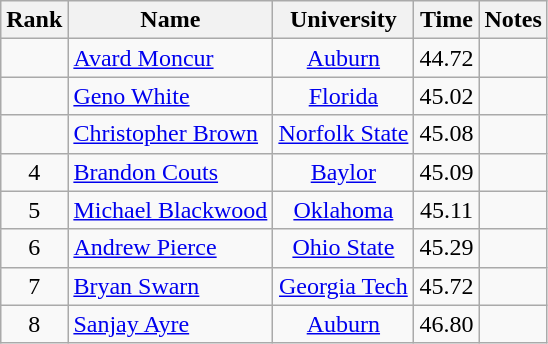<table class="wikitable sortable" style="text-align:center">
<tr>
<th>Rank</th>
<th>Name</th>
<th>University</th>
<th>Time</th>
<th>Notes</th>
</tr>
<tr>
<td></td>
<td align=left><a href='#'>Avard Moncur</a> </td>
<td><a href='#'>Auburn</a></td>
<td>44.72</td>
<td></td>
</tr>
<tr>
<td></td>
<td align=left><a href='#'>Geno White</a></td>
<td><a href='#'>Florida</a></td>
<td>45.02</td>
<td></td>
</tr>
<tr>
<td></td>
<td align=left><a href='#'>Christopher Brown</a> </td>
<td><a href='#'>Norfolk State</a></td>
<td>45.08</td>
<td></td>
</tr>
<tr>
<td>4</td>
<td align=left><a href='#'>Brandon Couts</a></td>
<td><a href='#'>Baylor</a></td>
<td>45.09</td>
<td></td>
</tr>
<tr>
<td>5</td>
<td align=left><a href='#'>Michael Blackwood</a> </td>
<td><a href='#'>Oklahoma</a></td>
<td>45.11</td>
<td></td>
</tr>
<tr>
<td>6</td>
<td align=left><a href='#'>Andrew Pierce</a></td>
<td><a href='#'>Ohio State</a></td>
<td>45.29</td>
<td></td>
</tr>
<tr>
<td>7</td>
<td align=left><a href='#'>Bryan Swarn</a></td>
<td><a href='#'>Georgia Tech</a></td>
<td>45.72</td>
<td></td>
</tr>
<tr>
<td>8</td>
<td align=left><a href='#'>Sanjay Ayre</a> </td>
<td><a href='#'>Auburn</a></td>
<td>46.80</td>
<td></td>
</tr>
</table>
